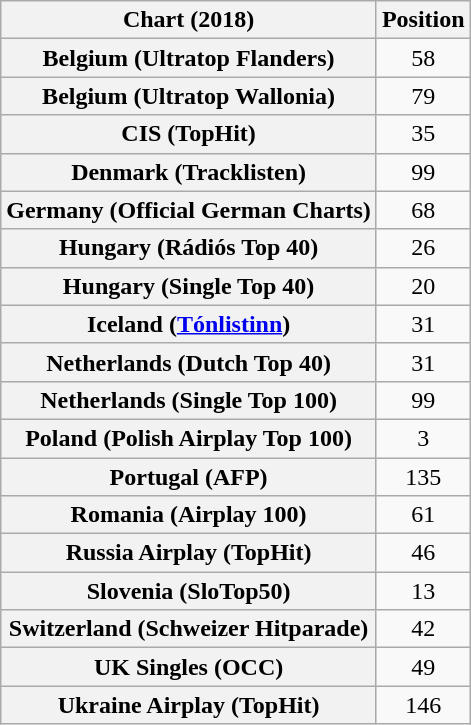<table class="wikitable sortable plainrowheaders" style="text-align:center">
<tr>
<th scope="col">Chart (2018)</th>
<th scope="col">Position</th>
</tr>
<tr>
<th scope="row">Belgium (Ultratop Flanders)</th>
<td>58</td>
</tr>
<tr>
<th scope="row">Belgium (Ultratop Wallonia)</th>
<td>79</td>
</tr>
<tr>
<th scope="row">CIS (TopHit)</th>
<td style="text-align:center;">35</td>
</tr>
<tr>
<th scope="row">Denmark (Tracklisten)</th>
<td>99</td>
</tr>
<tr>
<th scope="row">Germany (Official German Charts)</th>
<td>68</td>
</tr>
<tr>
<th scope="row">Hungary (Rádiós Top 40)</th>
<td>26</td>
</tr>
<tr>
<th scope="row">Hungary (Single Top 40)</th>
<td>20</td>
</tr>
<tr>
<th scope="row">Iceland (<a href='#'>Tónlistinn</a>)</th>
<td>31</td>
</tr>
<tr>
<th scope="row">Netherlands (Dutch Top 40)</th>
<td>31</td>
</tr>
<tr>
<th scope="row">Netherlands (Single Top 100)</th>
<td>99</td>
</tr>
<tr>
<th scope="row">Poland (Polish Airplay Top 100)</th>
<td>3</td>
</tr>
<tr>
<th scope="row">Portugal (AFP)</th>
<td>135</td>
</tr>
<tr>
<th scope="row">Romania (Airplay 100)</th>
<td>61</td>
</tr>
<tr>
<th scope="row">Russia Airplay (TopHit)</th>
<td style="text-align:center;">46</td>
</tr>
<tr>
<th scope="row">Slovenia (SloTop50)</th>
<td>13</td>
</tr>
<tr>
<th scope="row">Switzerland (Schweizer Hitparade)</th>
<td>42</td>
</tr>
<tr>
<th scope="row">UK Singles (OCC)</th>
<td>49</td>
</tr>
<tr>
<th scope="row">Ukraine Airplay (TopHit)</th>
<td>146</td>
</tr>
</table>
